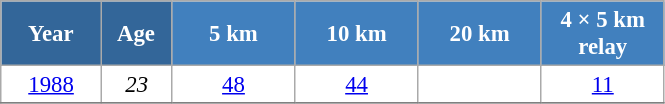<table class="wikitable" style="font-size:95%; text-align:center; border:grey solid 1px; border-collapse:collapse; background:#ffffff;">
<tr>
<th style="background-color:#369; color:white; width:60px;"> Year </th>
<th style="background-color:#369; color:white; width:40px;"> Age </th>
<th style="background-color:#4180be; color:white; width:75px;"> 5 km </th>
<th style="background-color:#4180be; color:white; width:75px;"> 10 km </th>
<th style="background-color:#4180be; color:white; width:75px;"> 20 km </th>
<th style="background-color:#4180be; color:white; width:75px;"> 4 × 5 km <br> relay </th>
</tr>
<tr>
<td><a href='#'>1988</a></td>
<td><em>23</em></td>
<td><a href='#'>48</a></td>
<td><a href='#'>44</a></td>
<td><a href='#'></a></td>
<td><a href='#'>11</a></td>
</tr>
<tr>
</tr>
</table>
